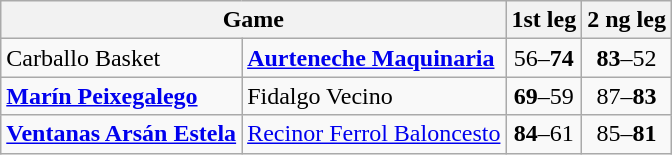<table class="wikitable">
<tr>
<th colspan=2>Game</th>
<th>1st leg</th>
<th>2 ng leg</th>
</tr>
<tr>
<td>Carballo Basket</td>
<td><strong><a href='#'>Aurteneche Maquinaria</a></strong></td>
<td align="center">56–<strong>74</strong></td>
<td align="center"><strong>83</strong>–52</td>
</tr>
<tr>
<td><strong><a href='#'>Marín Peixegalego</a></strong></td>
<td>Fidalgo Vecino</td>
<td align="center"><strong>69</strong>–59</td>
<td align="center">87–<strong>83</strong></td>
</tr>
<tr>
<td><strong><a href='#'>Ventanas Arsán Estela</a></strong></td>
<td><a href='#'>Recinor Ferrol Baloncesto</a></td>
<td align="center"><strong>84</strong>–61</td>
<td align="center">85–<strong>81</strong></td>
</tr>
</table>
